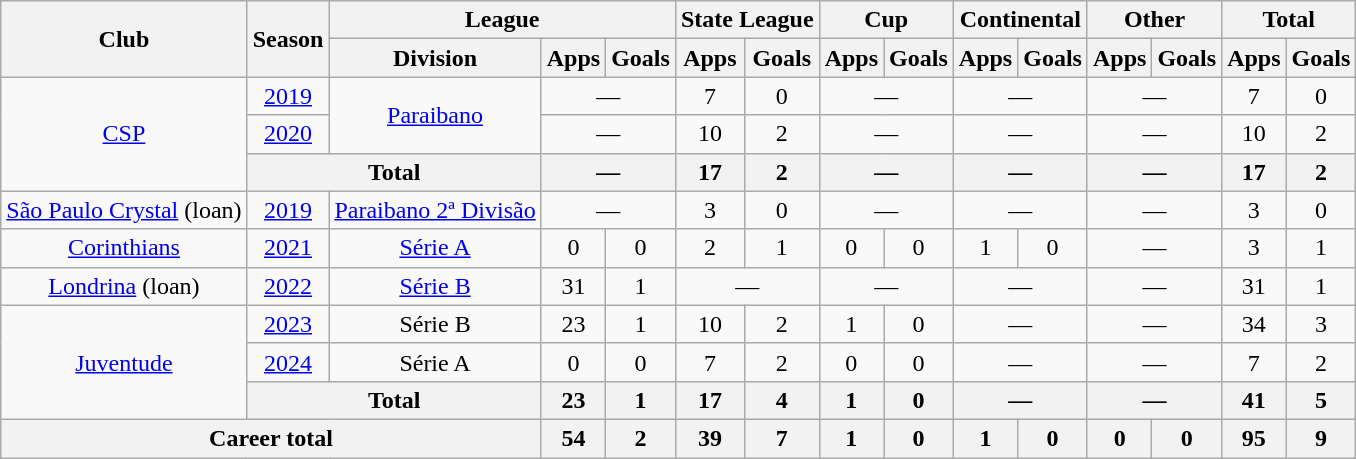<table class="wikitable" style="text-align: center">
<tr>
<th rowspan="2">Club</th>
<th rowspan="2">Season</th>
<th colspan="3">League</th>
<th colspan="2">State League</th>
<th colspan="2">Cup</th>
<th colspan="2">Continental</th>
<th colspan="2">Other</th>
<th colspan="2">Total</th>
</tr>
<tr>
<th>Division</th>
<th>Apps</th>
<th>Goals</th>
<th>Apps</th>
<th>Goals</th>
<th>Apps</th>
<th>Goals</th>
<th>Apps</th>
<th>Goals</th>
<th>Apps</th>
<th>Goals</th>
<th>Apps</th>
<th>Goals</th>
</tr>
<tr>
<td rowspan="3"><a href='#'>CSP</a></td>
<td><a href='#'>2019</a></td>
<td rowspan="2"><a href='#'>Paraibano</a></td>
<td colspan="2">—</td>
<td>7</td>
<td>0</td>
<td colspan="2">—</td>
<td colspan="2">—</td>
<td colspan="2">—</td>
<td>7</td>
<td>0</td>
</tr>
<tr>
<td><a href='#'>2020</a></td>
<td colspan="2">—</td>
<td>10</td>
<td>2</td>
<td colspan="2">—</td>
<td colspan="2">—</td>
<td colspan="2">—</td>
<td>10</td>
<td>2</td>
</tr>
<tr>
<th colspan="2">Total</th>
<th colspan="2">—</th>
<th>17</th>
<th>2</th>
<th colspan="2">—</th>
<th colspan="2">—</th>
<th colspan="2">—</th>
<th>17</th>
<th>2</th>
</tr>
<tr>
<td><a href='#'>São Paulo Crystal</a> (loan)</td>
<td><a href='#'>2019</a></td>
<td><a href='#'>Paraibano 2ª Divisão</a></td>
<td colspan="2">—</td>
<td>3</td>
<td>0</td>
<td colspan="2">—</td>
<td colspan="2">—</td>
<td colspan="2">—</td>
<td>3</td>
<td>0</td>
</tr>
<tr>
<td><a href='#'>Corinthians</a></td>
<td><a href='#'>2021</a></td>
<td><a href='#'>Série A</a></td>
<td>0</td>
<td>0</td>
<td>2</td>
<td>1</td>
<td>0</td>
<td>0</td>
<td>1</td>
<td>0</td>
<td colspan="2">—</td>
<td>3</td>
<td>1</td>
</tr>
<tr>
<td><a href='#'>Londrina</a> (loan)</td>
<td><a href='#'>2022</a></td>
<td><a href='#'>Série B</a></td>
<td>31</td>
<td>1</td>
<td colspan="2">—</td>
<td colspan="2">—</td>
<td colspan="2">—</td>
<td colspan="2">—</td>
<td>31</td>
<td>1</td>
</tr>
<tr>
<td rowspan="3"><a href='#'>Juventude</a></td>
<td><a href='#'>2023</a></td>
<td>Série B</td>
<td>23</td>
<td>1</td>
<td>10</td>
<td>2</td>
<td>1</td>
<td>0</td>
<td colspan="2">—</td>
<td colspan="2">—</td>
<td>34</td>
<td>3</td>
</tr>
<tr>
<td><a href='#'>2024</a></td>
<td>Série A</td>
<td>0</td>
<td>0</td>
<td>7</td>
<td>2</td>
<td>0</td>
<td>0</td>
<td colspan="2">—</td>
<td colspan="2">—</td>
<td>7</td>
<td>2</td>
</tr>
<tr>
<th colspan="2">Total</th>
<th>23</th>
<th>1</th>
<th>17</th>
<th>4</th>
<th>1</th>
<th>0</th>
<th colspan="2">—</th>
<th colspan="2">—</th>
<th>41</th>
<th>5</th>
</tr>
<tr>
<th colspan="3"><strong>Career total</strong></th>
<th>54</th>
<th>2</th>
<th>39</th>
<th>7</th>
<th>1</th>
<th>0</th>
<th>1</th>
<th>0</th>
<th>0</th>
<th>0</th>
<th>95</th>
<th>9</th>
</tr>
</table>
